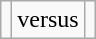<table class="wikitable">
<tr>
<td></td>
<td>versus</td>
<td></td>
</tr>
</table>
